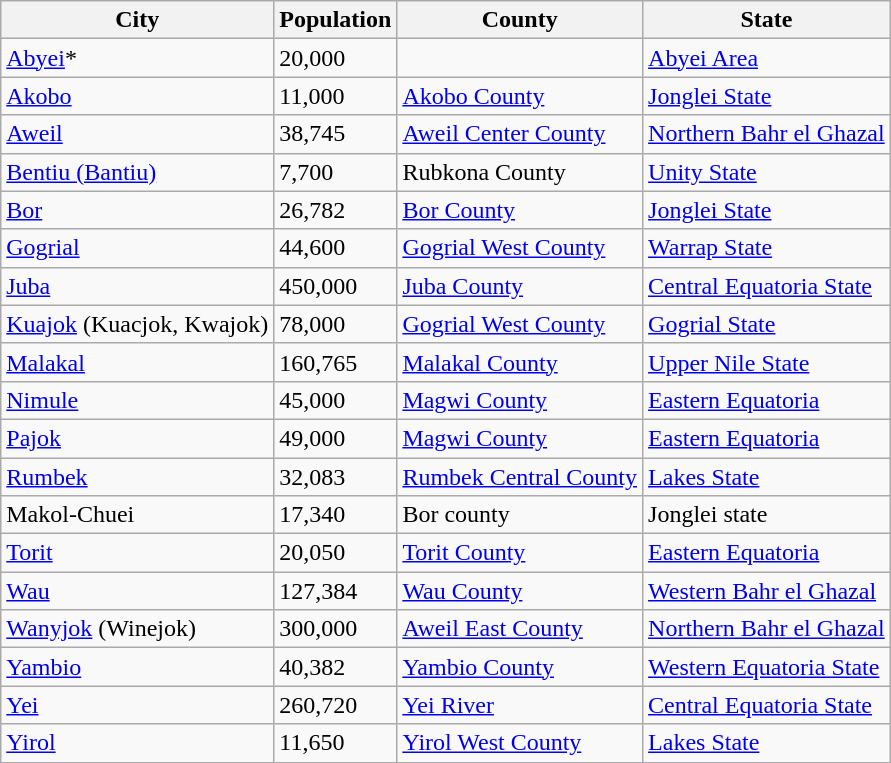<table class="wikitable sortable">
<tr>
<th>City</th>
<th>Population</th>
<th>County</th>
<th>State</th>
</tr>
<tr>
<td><a href='#'>Abyei</a>*</td>
<td>20,000</td>
<td></td>
<td><a href='#'>Abyei Area</a></td>
</tr>
<tr>
<td><a href='#'>Akobo</a></td>
<td>11,000</td>
<td><a href='#'>Akobo County</a></td>
<td><a href='#'>Jonglei State</a></td>
</tr>
<tr>
<td><a href='#'>Aweil</a></td>
<td>38,745</td>
<td><a href='#'>Aweil Center County</a></td>
<td><a href='#'>Northern Bahr el Ghazal</a></td>
</tr>
<tr>
<td><a href='#'>Bentiu (Bantiu)</a></td>
<td>7,700</td>
<td>Rubkona County</td>
<td><a href='#'>Unity State</a></td>
</tr>
<tr>
<td><a href='#'>Bor</a></td>
<td>26,782</td>
<td><a href='#'>Bor County</a></td>
<td><a href='#'>Jonglei State</a></td>
</tr>
<tr>
<td><a href='#'>Gogrial</a></td>
<td>44,600</td>
<td><a href='#'>Gogrial West County</a></td>
<td><a href='#'>Warrap State</a></td>
</tr>
<tr>
<td><a href='#'>Juba</a></td>
<td>450,000</td>
<td><a href='#'>Juba County</a></td>
<td><a href='#'>Central Equatoria State</a></td>
</tr>
<tr>
<td><a href='#'>Kuajok</a> (Kuacjok, Kwajok)</td>
<td>78,000</td>
<td><a href='#'>Gogrial West County</a></td>
<td><a href='#'>Gogrial State</a></td>
</tr>
<tr>
<td><a href='#'>Malakal</a></td>
<td>160,765</td>
<td><a href='#'>Malakal County</a></td>
<td><a href='#'>Upper Nile State</a></td>
</tr>
<tr>
<td><a href='#'>Nimule</a></td>
<td>45,000</td>
<td><a href='#'>Magwi County</a></td>
<td><a href='#'>Eastern Equatoria</a></td>
</tr>
<tr>
<td><a href='#'>Pajok</a></td>
<td>49,000</td>
<td><a href='#'>Magwi County</a></td>
<td><a href='#'>Eastern Equatoria</a></td>
</tr>
<tr>
<td><a href='#'>Rumbek</a></td>
<td>32,083</td>
<td><a href='#'>Rumbek Central County</a></td>
<td><a href='#'>Lakes State</a></td>
</tr>
<tr>
<td>Makol-Chuei</td>
<td>17,340</td>
<td>Bor county</td>
<td>Jonglei state</td>
</tr>
<tr>
<td><a href='#'>Torit</a></td>
<td>20,050</td>
<td><a href='#'>Torit County</a></td>
<td><a href='#'>Eastern Equatoria</a></td>
</tr>
<tr>
<td><a href='#'>Wau</a></td>
<td>127,384</td>
<td><a href='#'>Wau County</a></td>
<td><a href='#'>Western Bahr el Ghazal</a></td>
</tr>
<tr>
<td><a href='#'>Wanyjok</a> (Winejok)</td>
<td>300,000</td>
<td><a href='#'>Aweil East County</a></td>
<td><a href='#'>Northern Bahr el Ghazal</a></td>
</tr>
<tr>
<td><a href='#'>Yambio</a></td>
<td>40,382</td>
<td><a href='#'>Yambio County</a></td>
<td><a href='#'>Western Equatoria State</a></td>
</tr>
<tr>
<td><a href='#'>Yei</a></td>
<td>260,720</td>
<td><a href='#'>Yei River</a></td>
<td><a href='#'>Central Equatoria State</a></td>
</tr>
<tr>
<td><a href='#'>Yirol</a></td>
<td>11,650</td>
<td><a href='#'>Yirol West County</a></td>
<td><a href='#'>Lakes State</a></td>
</tr>
</table>
